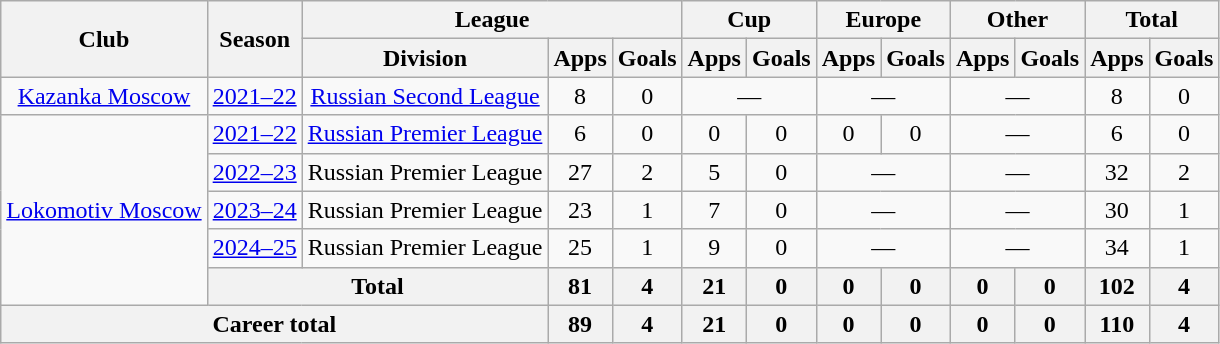<table class="wikitable" style="text-align: center;">
<tr>
<th rowspan="2">Club</th>
<th rowspan="2">Season</th>
<th colspan="3">League</th>
<th colspan="2">Cup</th>
<th colspan="2">Europe</th>
<th colspan="2">Other</th>
<th colspan="2">Total</th>
</tr>
<tr>
<th>Division</th>
<th>Apps</th>
<th>Goals</th>
<th>Apps</th>
<th>Goals</th>
<th>Apps</th>
<th>Goals</th>
<th>Apps</th>
<th>Goals</th>
<th>Apps</th>
<th>Goals</th>
</tr>
<tr>
<td><a href='#'>Kazanka Moscow</a></td>
<td><a href='#'>2021–22</a></td>
<td><a href='#'>Russian Second League</a></td>
<td>8</td>
<td>0</td>
<td colspan=2>—</td>
<td colspan=2>—</td>
<td colspan=2>—</td>
<td>8</td>
<td>0</td>
</tr>
<tr>
<td rowspan="5"><a href='#'>Lokomotiv Moscow</a></td>
<td><a href='#'>2021–22</a></td>
<td><a href='#'>Russian Premier League</a></td>
<td>6</td>
<td>0</td>
<td>0</td>
<td>0</td>
<td>0</td>
<td>0</td>
<td colspan=2>—</td>
<td>6</td>
<td>0</td>
</tr>
<tr>
<td><a href='#'>2022–23</a></td>
<td>Russian Premier League</td>
<td>27</td>
<td>2</td>
<td>5</td>
<td>0</td>
<td colspan=2>—</td>
<td colspan=2>—</td>
<td>32</td>
<td>2</td>
</tr>
<tr>
<td><a href='#'>2023–24</a></td>
<td>Russian Premier League</td>
<td>23</td>
<td>1</td>
<td>7</td>
<td>0</td>
<td colspan=2>—</td>
<td colspan=2>—</td>
<td>30</td>
<td>1</td>
</tr>
<tr>
<td><a href='#'>2024–25</a></td>
<td>Russian Premier League</td>
<td>25</td>
<td>1</td>
<td>9</td>
<td>0</td>
<td colspan=2>—</td>
<td colspan=2>—</td>
<td>34</td>
<td>1</td>
</tr>
<tr>
<th colspan="2">Total</th>
<th>81</th>
<th>4</th>
<th>21</th>
<th>0</th>
<th>0</th>
<th>0</th>
<th>0</th>
<th>0</th>
<th>102</th>
<th>4</th>
</tr>
<tr>
<th colspan="3">Career total</th>
<th>89</th>
<th>4</th>
<th>21</th>
<th>0</th>
<th>0</th>
<th>0</th>
<th>0</th>
<th>0</th>
<th>110</th>
<th>4</th>
</tr>
</table>
